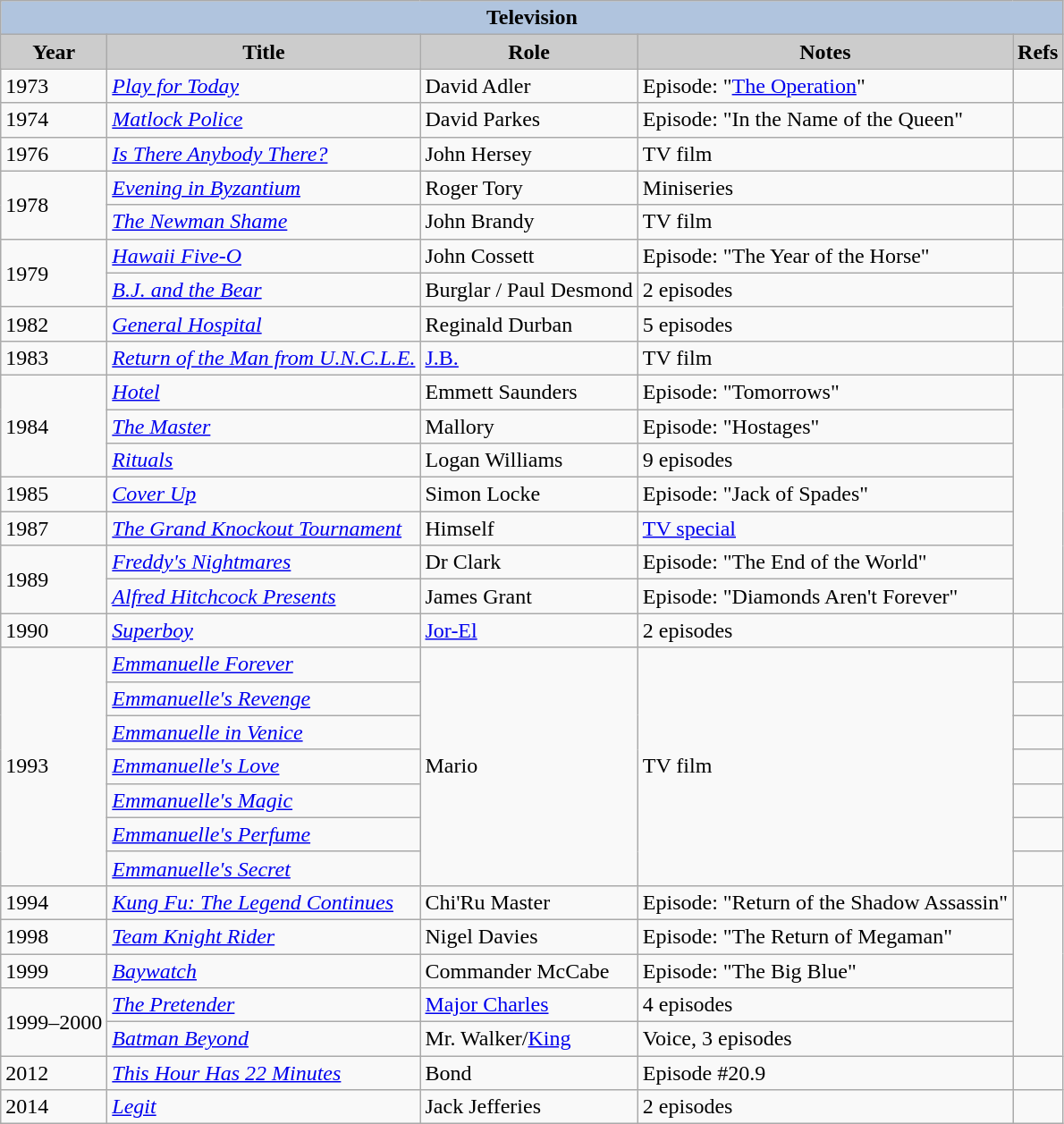<table class="wikitable">
<tr>
<th colspan="5" style="background:#B0C4DE;">Television</th>
</tr>
<tr>
<th style="background: #CCCCCC;">Year</th>
<th style="background: #CCCCCC;">Title</th>
<th style="background: #CCCCCC;">Role</th>
<th style="background: #CCCCCC;">Notes</th>
<th style="background: #CCCCCC;">Refs</th>
</tr>
<tr>
<td>1973</td>
<td><em><a href='#'>Play for Today</a></em></td>
<td>David Adler</td>
<td>Episode: "<a href='#'>The Operation</a>"</td>
</tr>
<tr>
<td>1974</td>
<td><em><a href='#'>Matlock Police</a></em></td>
<td>David Parkes</td>
<td>Episode: "In the Name of the Queen"</td>
<td></td>
</tr>
<tr>
<td>1976</td>
<td><em><a href='#'>Is There Anybody There?</a></em></td>
<td>John Hersey</td>
<td>TV film</td>
</tr>
<tr>
<td rowspan=2>1978</td>
<td><em><a href='#'>Evening in Byzantium</a></em></td>
<td>Roger Tory</td>
<td>Miniseries</td>
<td></td>
</tr>
<tr>
<td><em><a href='#'>The Newman Shame</a></em></td>
<td>John Brandy</td>
<td>TV film</td>
</tr>
<tr>
<td rowspan=2>1979</td>
<td><em><a href='#'>Hawaii Five-O</a></em></td>
<td>John Cossett</td>
<td>Episode: "The Year of the Horse"</td>
<td></td>
</tr>
<tr>
<td><em><a href='#'>B.J. and the Bear</a></em></td>
<td>Burglar / Paul Desmond</td>
<td>2 episodes</td>
</tr>
<tr>
<td>1982</td>
<td><em><a href='#'>General Hospital</a></em></td>
<td>Reginald Durban</td>
<td>5 episodes</td>
</tr>
<tr>
<td>1983</td>
<td><em><a href='#'>Return of the Man from U.N.C.L.E.</a></em></td>
<td><a href='#'>J.B.</a></td>
<td>TV film</td>
<td></td>
</tr>
<tr>
<td rowspan=3>1984</td>
<td><em><a href='#'>Hotel</a></em></td>
<td>Emmett Saunders</td>
<td>Episode: "Tomorrows"</td>
</tr>
<tr>
<td><em><a href='#'>The Master</a></em></td>
<td>Mallory</td>
<td>Episode: "Hostages"</td>
</tr>
<tr>
<td><em><a href='#'>Rituals</a></em></td>
<td>Logan Williams</td>
<td>9 episodes</td>
</tr>
<tr>
<td>1985</td>
<td><em><a href='#'>Cover Up</a></em></td>
<td>Simon Locke</td>
<td>Episode: "Jack of Spades"</td>
</tr>
<tr>
<td>1987</td>
<td><em><a href='#'>The Grand Knockout Tournament</a></em></td>
<td>Himself</td>
<td><a href='#'>TV special</a></td>
</tr>
<tr>
<td rowspan=2>1989</td>
<td><em><a href='#'>Freddy's Nightmares</a></em></td>
<td>Dr Clark</td>
<td>Episode: "The End of the World"</td>
</tr>
<tr>
<td><em><a href='#'>Alfred Hitchcock Presents</a></em></td>
<td>James Grant</td>
<td>Episode: "Diamonds Aren't Forever"</td>
</tr>
<tr>
<td>1990</td>
<td><em><a href='#'>Superboy</a></em></td>
<td><a href='#'>Jor-El</a></td>
<td>2 episodes</td>
<td></td>
</tr>
<tr>
<td rowspan=7>1993</td>
<td><em><a href='#'>Emmanuelle Forever</a></em></td>
<td rowspan=7>Mario</td>
<td rowspan=7>TV film</td>
<td></td>
</tr>
<tr>
<td><em><a href='#'>Emmanuelle's Revenge</a></em></td>
<td></td>
</tr>
<tr>
<td><em><a href='#'>Emmanuelle in Venice</a></em></td>
<td></td>
</tr>
<tr>
<td><em><a href='#'>Emmanuelle's Love</a></em></td>
<td></td>
</tr>
<tr>
<td><em><a href='#'>Emmanuelle's Magic</a></em></td>
<td></td>
</tr>
<tr>
<td><em><a href='#'>Emmanuelle's Perfume</a></em></td>
<td></td>
</tr>
<tr>
<td><em><a href='#'>Emmanuelle's Secret</a></em></td>
<td></td>
</tr>
<tr>
<td>1994</td>
<td><em><a href='#'>Kung Fu: The Legend Continues</a></em></td>
<td>Chi'Ru Master</td>
<td>Episode: "Return of the Shadow Assassin"</td>
</tr>
<tr>
<td>1998</td>
<td><em><a href='#'>Team Knight Rider</a></em></td>
<td>Nigel Davies</td>
<td>Episode: "The Return of Megaman"</td>
</tr>
<tr>
<td>1999</td>
<td><em><a href='#'>Baywatch</a></em></td>
<td>Commander McCabe</td>
<td>Episode: "The Big Blue"</td>
</tr>
<tr>
<td rowspan="2">1999–2000</td>
<td><em><a href='#'>The Pretender</a></em></td>
<td><a href='#'>Major Charles</a></td>
<td>4 episodes</td>
</tr>
<tr>
<td><em><a href='#'>Batman Beyond</a></em></td>
<td>Mr. Walker/<a href='#'>King</a></td>
<td>Voice, 3 episodes</td>
</tr>
<tr>
<td>2012</td>
<td><em><a href='#'>This Hour Has 22 Minutes</a></em></td>
<td>Bond</td>
<td>Episode #20.9</td>
<td></td>
</tr>
<tr>
<td>2014</td>
<td><em><a href='#'>Legit</a></em></td>
<td>Jack Jefferies</td>
<td>2 episodes</td>
<td></td>
</tr>
</table>
